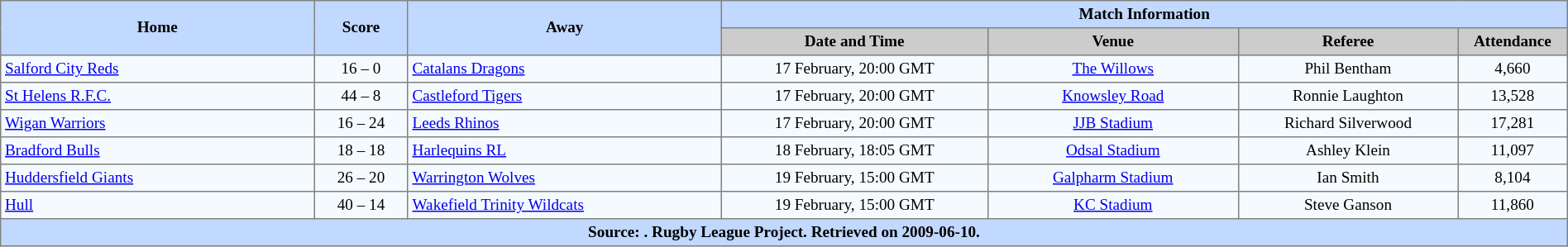<table border="1" cellpadding="3" cellspacing="0" style="border-collapse:collapse; font-size:80%; text-align:center; width:100%;">
<tr style="background:#c1d8ff;">
<th rowspan="2" style="width:20%;">Home</th>
<th rowspan="2" style="width:6%;">Score</th>
<th rowspan="2" style="width:20%;">Away</th>
<th colspan=6>Match Information</th>
</tr>
<tr style="background:#ccc;">
<th width=17%>Date and Time</th>
<th width=16%>Venue</th>
<th width=14%>Referee</th>
<th width=7%>Attendance</th>
</tr>
<tr style="background:#f5faff;">
<td align=left> <a href='#'>Salford City Reds</a></td>
<td>16 – 0</td>
<td align=left> <a href='#'>Catalans Dragons</a></td>
<td>17 February, 20:00 GMT</td>
<td><a href='#'>The Willows</a></td>
<td>Phil Bentham</td>
<td>4,660</td>
</tr>
<tr style="background:#f5faff;">
<td align=left> <a href='#'>St Helens R.F.C.</a></td>
<td>44 – 8</td>
<td align=left> <a href='#'>Castleford Tigers</a></td>
<td>17 February, 20:00 GMT</td>
<td><a href='#'>Knowsley Road</a></td>
<td>Ronnie Laughton</td>
<td>13,528</td>
</tr>
<tr style="background:#f5faff;">
<td align=left> <a href='#'>Wigan Warriors</a></td>
<td>16 – 24</td>
<td align=left> <a href='#'>Leeds Rhinos</a></td>
<td>17 February, 20:00 GMT</td>
<td><a href='#'>JJB Stadium</a></td>
<td>Richard Silverwood</td>
<td>17,281</td>
</tr>
<tr style="background:#f5faff;">
<td align=left> <a href='#'>Bradford Bulls</a></td>
<td>18 – 18</td>
<td align=left> <a href='#'>Harlequins RL</a></td>
<td>18 February, 18:05 GMT</td>
<td><a href='#'>Odsal Stadium</a></td>
<td>Ashley Klein</td>
<td>11,097</td>
</tr>
<tr style="background:#f5faff;">
<td align=left> <a href='#'>Huddersfield Giants</a></td>
<td>26 – 20</td>
<td align=left> <a href='#'>Warrington Wolves</a></td>
<td>19 February, 15:00 GMT</td>
<td><a href='#'>Galpharm Stadium</a></td>
<td>Ian Smith</td>
<td>8,104</td>
</tr>
<tr style="background:#f5faff;">
<td align=left> <a href='#'>Hull</a></td>
<td>40 – 14</td>
<td align=left> <a href='#'>Wakefield Trinity Wildcats</a></td>
<td>19 February, 15:00 GMT</td>
<td><a href='#'>KC Stadium</a></td>
<td>Steve Ganson</td>
<td>11,860</td>
</tr>
<tr style="background:#c1d8ff;">
<th colspan=10>Source: . Rugby League Project. Retrieved on 2009-06-10.</th>
</tr>
</table>
